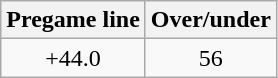<table class="wikitable" style="margin-left: auto; margin-right: auto; border: none; display: inline-table;">
<tr align="center">
<th style=>Pregame line</th>
<th style=>Over/under</th>
</tr>
<tr align="center">
<td>+44.0</td>
<td>56</td>
</tr>
</table>
